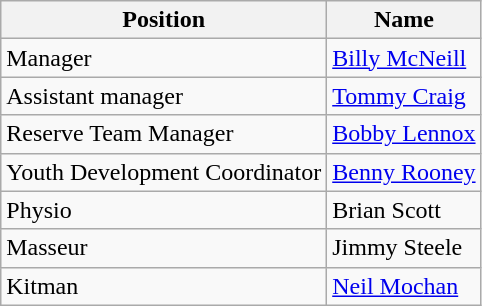<table class="wikitable">
<tr>
<th>Position</th>
<th>Name</th>
</tr>
<tr>
<td>Manager</td>
<td><a href='#'>Billy McNeill</a></td>
</tr>
<tr>
<td>Assistant manager</td>
<td><a href='#'>Tommy Craig</a></td>
</tr>
<tr>
<td>Reserve Team Manager</td>
<td><a href='#'>Bobby Lennox</a></td>
</tr>
<tr>
<td>Youth Development Coordinator</td>
<td><a href='#'>Benny Rooney</a></td>
</tr>
<tr>
<td>Physio</td>
<td>Brian Scott</td>
</tr>
<tr>
<td>Masseur</td>
<td>Jimmy Steele</td>
</tr>
<tr>
<td>Kitman</td>
<td><a href='#'>Neil Mochan</a></td>
</tr>
</table>
